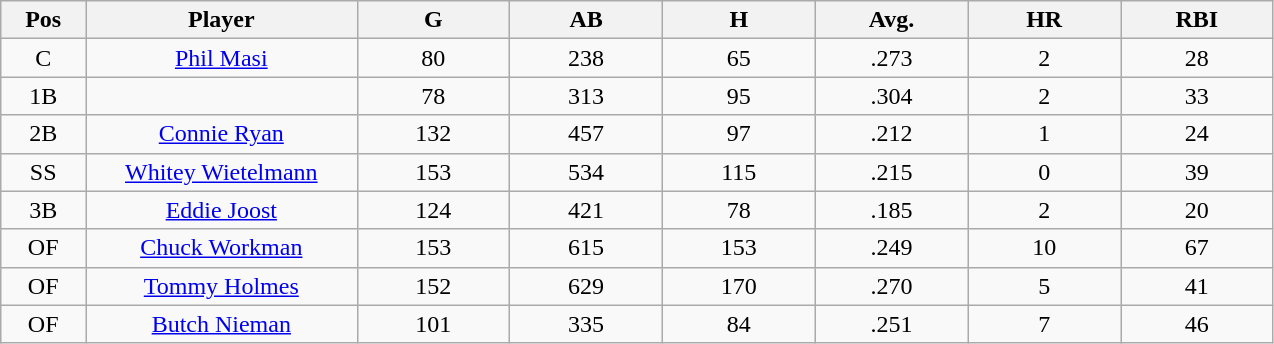<table class="wikitable sortable">
<tr>
<th bgcolor="#DDDDFF" width="5%">Pos</th>
<th bgcolor="#DDDDFF" width="16%">Player</th>
<th bgcolor="#DDDDFF" width="9%">G</th>
<th bgcolor="#DDDDFF" width="9%">AB</th>
<th bgcolor="#DDDDFF" width="9%">H</th>
<th bgcolor="#DDDDFF" width="9%">Avg.</th>
<th bgcolor="#DDDDFF" width="9%">HR</th>
<th bgcolor="#DDDDFF" width="9%">RBI</th>
</tr>
<tr align="center">
<td>C</td>
<td><a href='#'>Phil Masi</a></td>
<td>80</td>
<td>238</td>
<td>65</td>
<td>.273</td>
<td>2</td>
<td>28</td>
</tr>
<tr align=center>
<td>1B</td>
<td></td>
<td>78</td>
<td>313</td>
<td>95</td>
<td>.304</td>
<td>2</td>
<td>33</td>
</tr>
<tr align="center">
<td>2B</td>
<td><a href='#'>Connie Ryan</a></td>
<td>132</td>
<td>457</td>
<td>97</td>
<td>.212</td>
<td>1</td>
<td>24</td>
</tr>
<tr align=center>
<td>SS</td>
<td><a href='#'>Whitey Wietelmann</a></td>
<td>153</td>
<td>534</td>
<td>115</td>
<td>.215</td>
<td>0</td>
<td>39</td>
</tr>
<tr align=center>
<td>3B</td>
<td><a href='#'>Eddie Joost</a></td>
<td>124</td>
<td>421</td>
<td>78</td>
<td>.185</td>
<td>2</td>
<td>20</td>
</tr>
<tr align=center>
<td>OF</td>
<td><a href='#'>Chuck Workman</a></td>
<td>153</td>
<td>615</td>
<td>153</td>
<td>.249</td>
<td>10</td>
<td>67</td>
</tr>
<tr align=center>
<td>OF</td>
<td><a href='#'>Tommy Holmes</a></td>
<td>152</td>
<td>629</td>
<td>170</td>
<td>.270</td>
<td>5</td>
<td>41</td>
</tr>
<tr align=center>
<td>OF</td>
<td><a href='#'>Butch Nieman</a></td>
<td>101</td>
<td>335</td>
<td>84</td>
<td>.251</td>
<td>7</td>
<td>46</td>
</tr>
</table>
